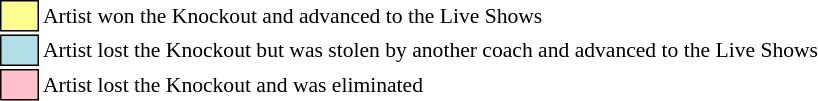<table class="toccolours" style="font-size: 90%; white-space: nowrap;">
<tr>
<td style="background:#fdfc8f; border:1px solid black;">      </td>
<td>Artist won the Knockout and advanced to the Live Shows</td>
</tr>
<tr>
<td style="background:#b0e0e6; border:1px solid black;">      </td>
<td>Artist lost the Knockout but was stolen by another coach and advanced to the Live Shows</td>
</tr>
<tr>
<td style="background:pink; border:1px solid black;">      </td>
<td>Artist lost the Knockout and was eliminated</td>
</tr>
</table>
